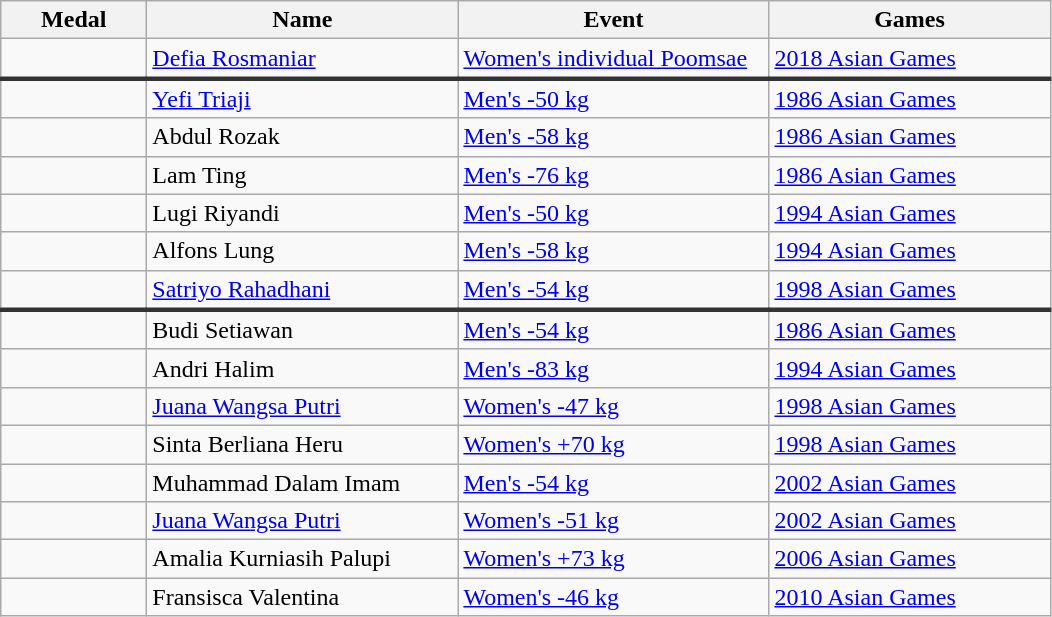<table class="wikitable sortable" style="font-size:100%">
<tr>
<th width="90">Medal</th>
<th width="200">Name</th>
<th width="200">Event</th>
<th width="180">Games</th>
</tr>
<tr>
<td></td>
<td><a href='#'>Defia Rosmaniar</a></td>
<td><a href='#'>Women's individual Poomsae</a></td>
<td><a href='#'>2018 Asian Games</a></td>
</tr>
<tr style="border-top: 3px solid #333333;">
<td></td>
<td><a href='#'>Yefi Triaji</a></td>
<td><a href='#'>Men's -50 kg</a></td>
<td><a href='#'>1986 Asian Games</a></td>
</tr>
<tr>
<td></td>
<td>Abdul Rozak</td>
<td><a href='#'>Men's -58 kg</a></td>
<td><a href='#'>1986 Asian Games</a></td>
</tr>
<tr>
<td></td>
<td>Lam Ting</td>
<td><a href='#'>Men's -76 kg</a></td>
<td><a href='#'>1986 Asian Games</a></td>
</tr>
<tr>
<td></td>
<td>Lugi Riyandi</td>
<td><a href='#'>Men's -50 kg</a></td>
<td><a href='#'>1994 Asian Games</a></td>
</tr>
<tr>
<td></td>
<td>Alfons Lung</td>
<td><a href='#'>Men's -58 kg</a></td>
<td><a href='#'>1994 Asian Games</a></td>
</tr>
<tr>
<td></td>
<td><a href='#'>Satriyo Rahadhani</a></td>
<td><a href='#'>Men's -54 kg</a></td>
<td><a href='#'>1998 Asian Games</a></td>
</tr>
<tr style="border-top: 3px solid #333333;">
<td></td>
<td>Budi Setiawan</td>
<td><a href='#'>Men's -54 kg</a></td>
<td><a href='#'>1986 Asian Games</a></td>
</tr>
<tr>
<td></td>
<td>Andri Halim</td>
<td><a href='#'>Men's -83 kg</a></td>
<td><a href='#'>1994 Asian Games</a></td>
</tr>
<tr>
<td></td>
<td><a href='#'>Juana Wangsa Putri</a></td>
<td><a href='#'>Women's -47 kg</a></td>
<td><a href='#'>1998 Asian Games</a></td>
</tr>
<tr>
<td></td>
<td>Sinta Berliana Heru</td>
<td><a href='#'>Women's +70 kg</a></td>
<td><a href='#'>1998 Asian Games</a></td>
</tr>
<tr>
<td></td>
<td>Muhammad Dalam Imam</td>
<td><a href='#'>Men's -54 kg</a></td>
<td><a href='#'>2002 Asian Games</a></td>
</tr>
<tr>
<td></td>
<td><a href='#'>Juana Wangsa Putri</a></td>
<td><a href='#'>Women's -51 kg</a></td>
<td><a href='#'>2002 Asian Games</a></td>
</tr>
<tr>
<td></td>
<td>Amalia Kurniasih Palupi</td>
<td><a href='#'>Women's +73 kg</a></td>
<td><a href='#'>2006 Asian Games</a></td>
</tr>
<tr>
<td></td>
<td>Fransisca Valentina</td>
<td><a href='#'>Women's -46 kg</a></td>
<td><a href='#'>2010 Asian Games</a></td>
</tr>
</table>
